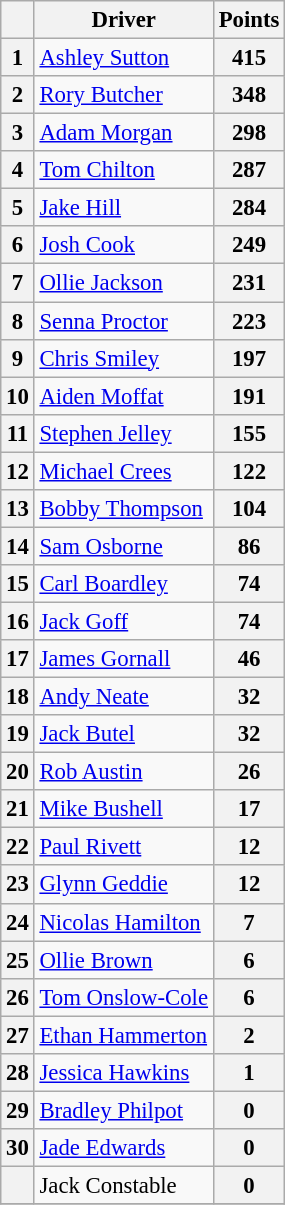<table class="wikitable" style="font-size:95%">
<tr>
<th></th>
<th>Driver</th>
<th>Points</th>
</tr>
<tr>
<th align="center">1</th>
<td><a href='#'>Ashley Sutton</a></td>
<th align="left">415</th>
</tr>
<tr>
<th align="center">2</th>
<td><a href='#'>Rory Butcher</a></td>
<th align="left">348</th>
</tr>
<tr>
<th align="center">3</th>
<td><a href='#'>Adam Morgan</a></td>
<th align="left">298</th>
</tr>
<tr>
<th align="center">4</th>
<td><a href='#'>Tom Chilton</a></td>
<th align="left">287</th>
</tr>
<tr>
<th align="center">5</th>
<td><a href='#'>Jake Hill</a></td>
<th align="left">284</th>
</tr>
<tr>
<th align="center">6</th>
<td><a href='#'>Josh Cook</a></td>
<th align="left">249</th>
</tr>
<tr>
<th align="center">7</th>
<td><a href='#'>Ollie Jackson</a></td>
<th align="left">231</th>
</tr>
<tr>
<th align="center">8</th>
<td><a href='#'>Senna Proctor</a></td>
<th align="left">223</th>
</tr>
<tr>
<th align="center">9</th>
<td><a href='#'>Chris Smiley</a></td>
<th align="left">197</th>
</tr>
<tr>
<th align="center">10</th>
<td><a href='#'>Aiden Moffat</a></td>
<th align="left">191</th>
</tr>
<tr>
<th align="center">11</th>
<td><a href='#'>Stephen Jelley</a></td>
<th align="left">155</th>
</tr>
<tr>
<th align="center">12</th>
<td><a href='#'>Michael Crees</a></td>
<th align="left">122</th>
</tr>
<tr>
<th align="center">13</th>
<td><a href='#'>Bobby Thompson</a></td>
<th align="left">104</th>
</tr>
<tr>
<th align="center">14</th>
<td><a href='#'>Sam Osborne</a></td>
<th align="left">86</th>
</tr>
<tr>
<th align="center">15</th>
<td><a href='#'>Carl Boardley</a></td>
<th align="left">74</th>
</tr>
<tr>
<th align="center">16</th>
<td><a href='#'>Jack Goff</a></td>
<th align="left">74</th>
</tr>
<tr>
<th align="center">17</th>
<td><a href='#'>James Gornall</a></td>
<th align="left">46</th>
</tr>
<tr>
<th align="center">18</th>
<td><a href='#'>Andy Neate</a></td>
<th align="left">32</th>
</tr>
<tr>
<th align="center">19</th>
<td><a href='#'>Jack Butel</a></td>
<th align="left">32</th>
</tr>
<tr>
<th align="center">20</th>
<td><a href='#'>Rob Austin</a></td>
<th align="left">26</th>
</tr>
<tr>
<th align="center">21</th>
<td><a href='#'>Mike Bushell</a></td>
<th align="left">17</th>
</tr>
<tr>
<th align="center">22</th>
<td><a href='#'>Paul Rivett</a></td>
<th align="left">12</th>
</tr>
<tr>
<th align="center">23</th>
<td><a href='#'>Glynn Geddie</a></td>
<th align="left">12</th>
</tr>
<tr>
<th align="center">24</th>
<td><a href='#'>Nicolas Hamilton</a></td>
<th align="left">7</th>
</tr>
<tr>
<th align="center">25</th>
<td><a href='#'>Ollie Brown</a></td>
<th align="left">6</th>
</tr>
<tr>
<th align="center">26</th>
<td><a href='#'>Tom Onslow-Cole</a></td>
<th align="left">6</th>
</tr>
<tr>
<th align="center">27</th>
<td nowrap><a href='#'>Ethan Hammerton</a></td>
<th align="left">2</th>
</tr>
<tr>
<th align="center">28</th>
<td><a href='#'>Jessica Hawkins</a></td>
<th align="left">1</th>
</tr>
<tr>
<th align="center">29</th>
<td><a href='#'>Bradley Philpot</a></td>
<th align="left">0</th>
</tr>
<tr>
<th align="center">30</th>
<td><a href='#'>Jade Edwards</a></td>
<th align="left">0</th>
</tr>
<tr>
<th align="center"></th>
<td>Jack Constable</td>
<th align="left">0</th>
</tr>
<tr>
</tr>
</table>
